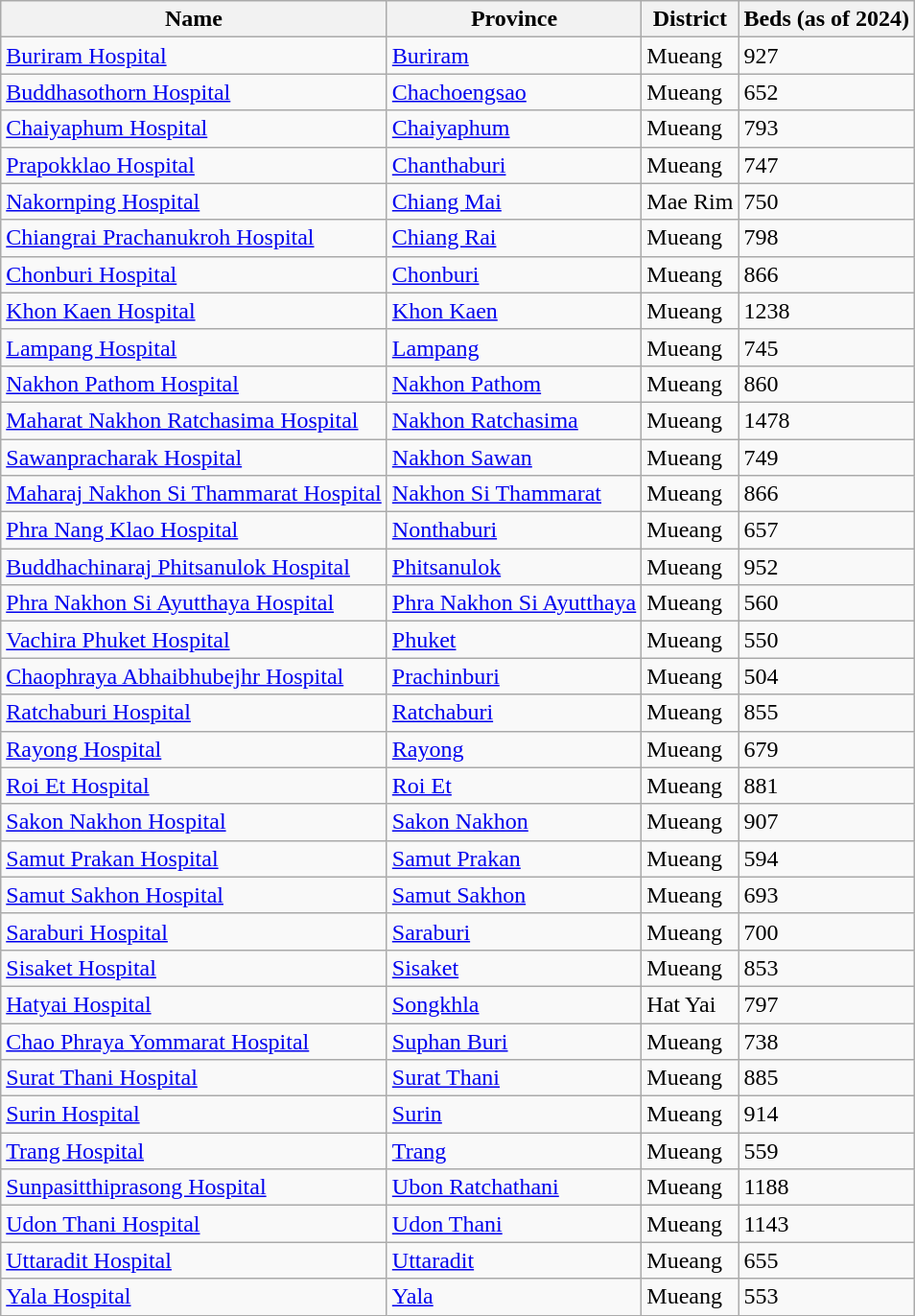<table class="wikitable sortable">
<tr>
<th>Name</th>
<th>Province</th>
<th>District</th>
<th>Beds (as of 2024)</th>
</tr>
<tr>
<td><a href='#'>Buriram Hospital</a></td>
<td><a href='#'>Buriram</a></td>
<td>Mueang</td>
<td>927</td>
</tr>
<tr>
<td><a href='#'>Buddhasothorn Hospital</a></td>
<td><a href='#'>Chachoengsao</a></td>
<td>Mueang</td>
<td>652</td>
</tr>
<tr>
<td><a href='#'>Chaiyaphum Hospital</a></td>
<td><a href='#'>Chaiyaphum</a></td>
<td>Mueang</td>
<td>793</td>
</tr>
<tr>
<td><a href='#'>Prapokklao Hospital</a></td>
<td><a href='#'>Chanthaburi</a></td>
<td>Mueang</td>
<td>747</td>
</tr>
<tr>
<td><a href='#'>Nakornping Hospital</a></td>
<td><a href='#'>Chiang Mai</a></td>
<td>Mae Rim</td>
<td>750</td>
</tr>
<tr>
<td><a href='#'>Chiangrai Prachanukroh Hospital</a></td>
<td><a href='#'>Chiang Rai</a></td>
<td>Mueang</td>
<td>798</td>
</tr>
<tr>
<td><a href='#'>Chonburi Hospital</a></td>
<td><a href='#'>Chonburi</a></td>
<td>Mueang</td>
<td>866</td>
</tr>
<tr>
<td><a href='#'>Khon Kaen Hospital</a></td>
<td><a href='#'>Khon Kaen</a></td>
<td>Mueang</td>
<td>1238</td>
</tr>
<tr>
<td><a href='#'>Lampang Hospital</a></td>
<td><a href='#'>Lampang</a></td>
<td>Mueang</td>
<td>745</td>
</tr>
<tr>
<td><a href='#'>Nakhon Pathom Hospital</a></td>
<td><a href='#'>Nakhon Pathom</a></td>
<td>Mueang</td>
<td>860</td>
</tr>
<tr>
<td><a href='#'>Maharat Nakhon Ratchasima Hospital</a></td>
<td><a href='#'>Nakhon Ratchasima</a></td>
<td>Mueang</td>
<td>1478</td>
</tr>
<tr>
<td><a href='#'>Sawanpracharak Hospital</a></td>
<td><a href='#'>Nakhon Sawan</a></td>
<td>Mueang</td>
<td>749</td>
</tr>
<tr>
<td><a href='#'>Maharaj Nakhon Si Thammarat Hospital</a></td>
<td><a href='#'>Nakhon Si Thammarat</a></td>
<td>Mueang</td>
<td>866</td>
</tr>
<tr>
<td><a href='#'>Phra Nang Klao Hospital</a></td>
<td><a href='#'>Nonthaburi</a></td>
<td>Mueang</td>
<td>657</td>
</tr>
<tr>
<td><a href='#'>Buddhachinaraj Phitsanulok Hospital</a></td>
<td><a href='#'>Phitsanulok</a></td>
<td>Mueang</td>
<td>952</td>
</tr>
<tr>
<td><a href='#'>Phra Nakhon Si Ayutthaya Hospital</a></td>
<td><a href='#'>Phra Nakhon Si Ayutthaya</a></td>
<td>Mueang</td>
<td>560</td>
</tr>
<tr>
<td><a href='#'>Vachira Phuket Hospital</a></td>
<td><a href='#'>Phuket</a></td>
<td>Mueang</td>
<td>550</td>
</tr>
<tr>
<td><a href='#'>Chaophraya Abhaibhubejhr Hospital</a></td>
<td><a href='#'>Prachinburi</a></td>
<td>Mueang</td>
<td>504</td>
</tr>
<tr>
<td><a href='#'>Ratchaburi Hospital</a></td>
<td><a href='#'>Ratchaburi</a></td>
<td>Mueang</td>
<td>855</td>
</tr>
<tr>
<td><a href='#'>Rayong Hospital</a></td>
<td><a href='#'>Rayong</a></td>
<td>Mueang</td>
<td>679</td>
</tr>
<tr>
<td><a href='#'>Roi Et Hospital</a></td>
<td><a href='#'>Roi Et</a></td>
<td>Mueang</td>
<td>881</td>
</tr>
<tr>
<td><a href='#'>Sakon Nakhon Hospital</a></td>
<td><a href='#'>Sakon Nakhon</a></td>
<td>Mueang</td>
<td>907</td>
</tr>
<tr>
<td><a href='#'>Samut Prakan Hospital</a></td>
<td><a href='#'>Samut Prakan</a></td>
<td>Mueang</td>
<td>594</td>
</tr>
<tr>
<td><a href='#'>Samut Sakhon Hospital</a></td>
<td><a href='#'>Samut Sakhon</a></td>
<td>Mueang</td>
<td>693</td>
</tr>
<tr>
<td><a href='#'>Saraburi Hospital</a></td>
<td><a href='#'>Saraburi</a></td>
<td>Mueang</td>
<td>700</td>
</tr>
<tr>
<td><a href='#'>Sisaket Hospital</a></td>
<td><a href='#'>Sisaket</a></td>
<td>Mueang</td>
<td>853</td>
</tr>
<tr>
<td><a href='#'>Hatyai Hospital</a></td>
<td><a href='#'>Songkhla</a></td>
<td>Hat Yai</td>
<td>797</td>
</tr>
<tr>
<td><a href='#'>Chao Phraya Yommarat Hospital</a></td>
<td><a href='#'>Suphan Buri</a></td>
<td>Mueang</td>
<td>738</td>
</tr>
<tr>
<td><a href='#'>Surat Thani Hospital</a></td>
<td><a href='#'>Surat Thani</a></td>
<td>Mueang</td>
<td>885</td>
</tr>
<tr>
<td><a href='#'>Surin Hospital</a></td>
<td><a href='#'>Surin</a></td>
<td>Mueang</td>
<td>914</td>
</tr>
<tr>
<td><a href='#'>Trang Hospital</a></td>
<td><a href='#'>Trang</a></td>
<td>Mueang</td>
<td>559</td>
</tr>
<tr>
<td><a href='#'>Sunpasitthiprasong Hospital</a></td>
<td><a href='#'>Ubon Ratchathani</a></td>
<td>Mueang</td>
<td>1188</td>
</tr>
<tr>
<td><a href='#'>Udon Thani Hospital</a></td>
<td><a href='#'>Udon Thani</a></td>
<td>Mueang</td>
<td>1143</td>
</tr>
<tr>
<td><a href='#'>Uttaradit Hospital</a></td>
<td><a href='#'>Uttaradit</a></td>
<td>Mueang</td>
<td>655</td>
</tr>
<tr>
<td><a href='#'>Yala Hospital</a></td>
<td><a href='#'>Yala</a></td>
<td>Mueang</td>
<td>553</td>
</tr>
</table>
